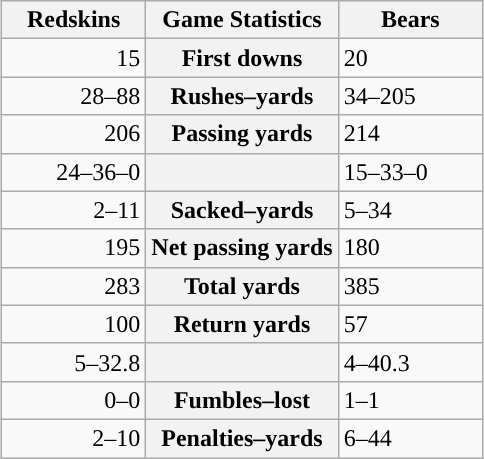<table class="wikitable" style="margin: 1em auto 1em auto">
<tr>
<th style="width:30%;">Redskins</th>
<th style="width:40%;">Game Statistics</th>
<th style="width:30%;">Bears</th>
</tr>
<tr>
<td style="text-align:right;">15</td>
<th>First downs</th>
<td>20</td>
</tr>
<tr>
<td style="text-align:right;">28–88</td>
<th>Rushes–yards</th>
<td>34–205</td>
</tr>
<tr>
<td style="text-align:right;">206</td>
<th>Passing yards</th>
<td>214</td>
</tr>
<tr>
<td style="text-align:right;">24–36–0</td>
<th></th>
<td>15–33–0</td>
</tr>
<tr>
<td style="text-align:right;">2–11</td>
<th>Sacked–yards</th>
<td>5–34</td>
</tr>
<tr>
<td style="text-align:right;">195</td>
<th>Net passing yards</th>
<td>180</td>
</tr>
<tr>
<td style="text-align:right;">283</td>
<th>Total yards</th>
<td>385</td>
</tr>
<tr>
<td style="text-align:right;">100</td>
<th>Return yards</th>
<td>57</td>
</tr>
<tr>
<td style="text-align:right;">5–32.8</td>
<th></th>
<td>4–40.3</td>
</tr>
<tr>
<td style="text-align:right;">0–0</td>
<th>Fumbles–lost</th>
<td>1–1</td>
</tr>
<tr>
<td style="text-align:right;">2–10</td>
<th>Penalties–yards</th>
<td>6–44</td>
</tr>
</table>
